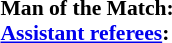<table style="width:100%; font-size:90%;">
<tr>
<td><br><strong>Man of the Match:</strong><br><strong><a href='#'>Assistant referees</a>:</strong></td>
</tr>
</table>
